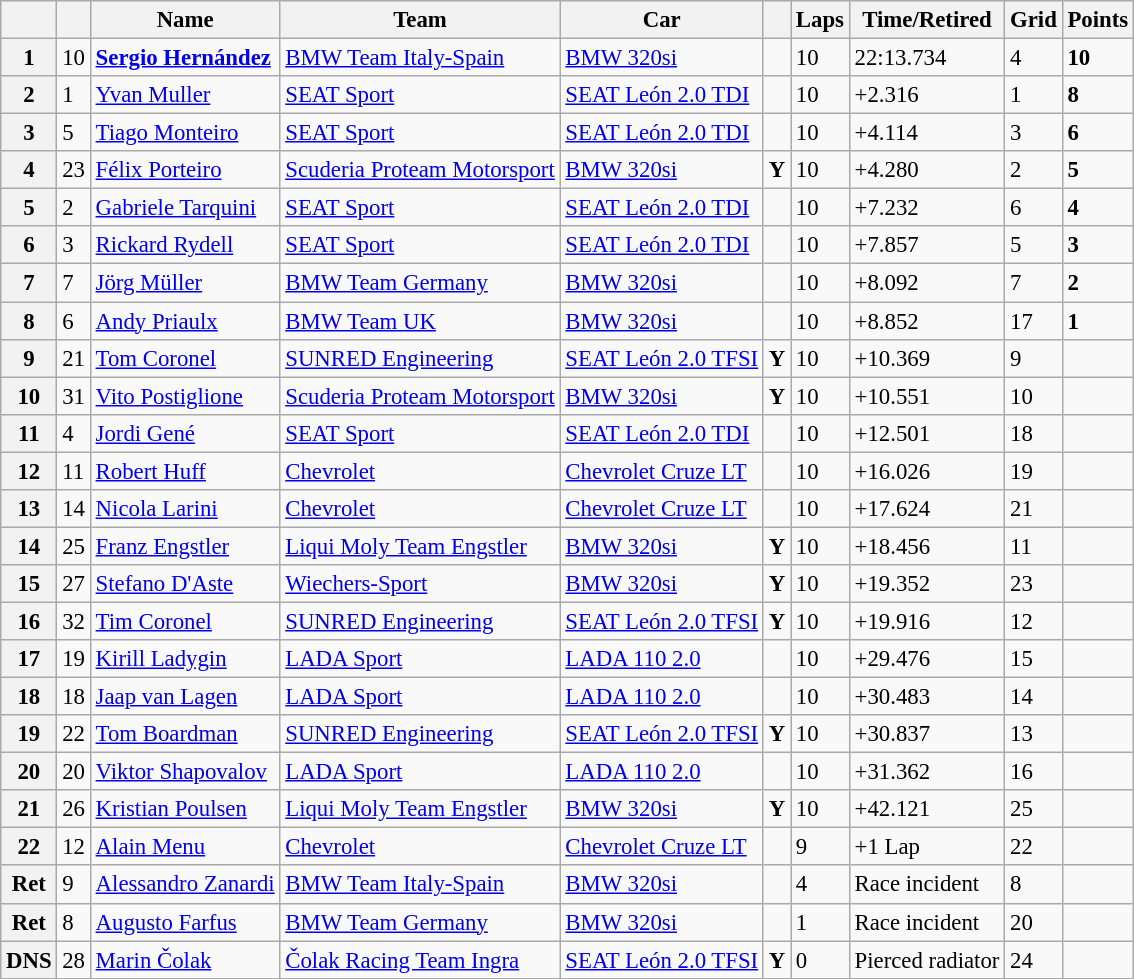<table class="wikitable sortable" style="font-size: 95%;">
<tr>
<th></th>
<th></th>
<th>Name</th>
<th>Team</th>
<th>Car</th>
<th></th>
<th>Laps</th>
<th>Time/Retired</th>
<th>Grid</th>
<th>Points</th>
</tr>
<tr>
<th>1</th>
<td>10</td>
<td> <strong><a href='#'>Sergio Hernández</a></strong></td>
<td><a href='#'>BMW Team Italy-Spain</a></td>
<td><a href='#'>BMW 320si</a></td>
<td></td>
<td>10</td>
<td>22:13.734</td>
<td>4</td>
<td><strong>10</strong></td>
</tr>
<tr>
<th>2</th>
<td>1</td>
<td> <a href='#'>Yvan Muller</a></td>
<td><a href='#'>SEAT Sport</a></td>
<td><a href='#'>SEAT León 2.0 TDI</a></td>
<td></td>
<td>10</td>
<td>+2.316</td>
<td>1</td>
<td><strong>8</strong></td>
</tr>
<tr>
<th>3</th>
<td>5</td>
<td> <a href='#'>Tiago Monteiro</a></td>
<td><a href='#'>SEAT Sport</a></td>
<td><a href='#'>SEAT León 2.0 TDI</a></td>
<td></td>
<td>10</td>
<td>+4.114</td>
<td>3</td>
<td><strong>6</strong></td>
</tr>
<tr>
<th>4</th>
<td>23</td>
<td> <a href='#'>Félix Porteiro</a></td>
<td><a href='#'>Scuderia Proteam Motorsport</a></td>
<td><a href='#'>BMW 320si</a></td>
<td align=center><strong><span>Y</span></strong></td>
<td>10</td>
<td>+4.280</td>
<td>2</td>
<td><strong>5</strong></td>
</tr>
<tr>
<th>5</th>
<td>2</td>
<td> <a href='#'>Gabriele Tarquini</a></td>
<td><a href='#'>SEAT Sport</a></td>
<td><a href='#'>SEAT León 2.0 TDI</a></td>
<td></td>
<td>10</td>
<td>+7.232</td>
<td>6</td>
<td><strong>4</strong></td>
</tr>
<tr>
<th>6</th>
<td>3</td>
<td> <a href='#'>Rickard Rydell</a></td>
<td><a href='#'>SEAT Sport</a></td>
<td><a href='#'>SEAT León 2.0 TDI</a></td>
<td></td>
<td>10</td>
<td>+7.857</td>
<td>5</td>
<td><strong>3</strong></td>
</tr>
<tr>
<th>7</th>
<td>7</td>
<td> <a href='#'>Jörg Müller</a></td>
<td><a href='#'>BMW Team Germany</a></td>
<td><a href='#'>BMW 320si</a></td>
<td></td>
<td>10</td>
<td>+8.092</td>
<td>7</td>
<td><strong>2</strong></td>
</tr>
<tr>
<th>8</th>
<td>6</td>
<td> <a href='#'>Andy Priaulx</a></td>
<td><a href='#'>BMW Team UK</a></td>
<td><a href='#'>BMW 320si</a></td>
<td></td>
<td>10</td>
<td>+8.852</td>
<td>17</td>
<td><strong>1</strong></td>
</tr>
<tr>
<th>9</th>
<td>21</td>
<td> <a href='#'>Tom Coronel</a></td>
<td><a href='#'>SUNRED Engineering</a></td>
<td><a href='#'>SEAT León 2.0 TFSI</a></td>
<td align=center><strong><span>Y</span></strong></td>
<td>10</td>
<td>+10.369</td>
<td>9</td>
<td></td>
</tr>
<tr>
<th>10</th>
<td>31</td>
<td> <a href='#'>Vito Postiglione</a></td>
<td><a href='#'>Scuderia Proteam Motorsport</a></td>
<td><a href='#'>BMW 320si</a></td>
<td align=center><strong><span>Y</span></strong></td>
<td>10</td>
<td>+10.551</td>
<td>10</td>
<td></td>
</tr>
<tr>
<th>11</th>
<td>4</td>
<td> <a href='#'>Jordi Gené</a></td>
<td><a href='#'>SEAT Sport</a></td>
<td><a href='#'>SEAT León 2.0 TDI</a></td>
<td></td>
<td>10</td>
<td>+12.501</td>
<td>18</td>
<td></td>
</tr>
<tr>
<th>12</th>
<td>11</td>
<td> <a href='#'>Robert Huff</a></td>
<td><a href='#'>Chevrolet</a></td>
<td><a href='#'>Chevrolet Cruze LT</a></td>
<td></td>
<td>10</td>
<td>+16.026</td>
<td>19</td>
<td></td>
</tr>
<tr>
<th>13</th>
<td>14</td>
<td> <a href='#'>Nicola Larini</a></td>
<td><a href='#'>Chevrolet</a></td>
<td><a href='#'>Chevrolet Cruze LT</a></td>
<td></td>
<td>10</td>
<td>+17.624</td>
<td>21</td>
<td></td>
</tr>
<tr>
<th>14</th>
<td>25</td>
<td> <a href='#'>Franz Engstler</a></td>
<td><a href='#'>Liqui Moly Team Engstler</a></td>
<td><a href='#'>BMW 320si</a></td>
<td align=center><strong><span>Y</span></strong></td>
<td>10</td>
<td>+18.456</td>
<td>11</td>
<td></td>
</tr>
<tr>
<th>15</th>
<td>27</td>
<td> <a href='#'>Stefano D'Aste</a></td>
<td><a href='#'>Wiechers-Sport</a></td>
<td><a href='#'>BMW 320si</a></td>
<td align=center><strong><span>Y</span></strong></td>
<td>10</td>
<td>+19.352</td>
<td>23</td>
<td></td>
</tr>
<tr>
<th>16</th>
<td>32</td>
<td> <a href='#'>Tim Coronel</a></td>
<td><a href='#'>SUNRED Engineering</a></td>
<td><a href='#'>SEAT León 2.0 TFSI</a></td>
<td align=center><strong><span>Y</span></strong></td>
<td>10</td>
<td>+19.916</td>
<td>12</td>
<td></td>
</tr>
<tr>
<th>17</th>
<td>19</td>
<td> <a href='#'>Kirill Ladygin</a></td>
<td><a href='#'>LADA Sport</a></td>
<td><a href='#'>LADA 110 2.0</a></td>
<td></td>
<td>10</td>
<td>+29.476</td>
<td>15</td>
<td></td>
</tr>
<tr>
<th>18</th>
<td>18</td>
<td> <a href='#'>Jaap van Lagen</a></td>
<td><a href='#'>LADA Sport</a></td>
<td><a href='#'>LADA 110 2.0</a></td>
<td></td>
<td>10</td>
<td>+30.483</td>
<td>14</td>
<td></td>
</tr>
<tr>
<th>19</th>
<td>22</td>
<td> <a href='#'>Tom Boardman</a></td>
<td><a href='#'>SUNRED Engineering</a></td>
<td><a href='#'>SEAT León 2.0 TFSI</a></td>
<td align=center><strong><span>Y</span></strong></td>
<td>10</td>
<td>+30.837</td>
<td>13</td>
<td></td>
</tr>
<tr>
<th>20</th>
<td>20</td>
<td> <a href='#'>Viktor Shapovalov</a></td>
<td><a href='#'>LADA Sport</a></td>
<td><a href='#'>LADA 110 2.0</a></td>
<td></td>
<td>10</td>
<td>+31.362</td>
<td>16</td>
<td></td>
</tr>
<tr>
<th>21</th>
<td>26</td>
<td> <a href='#'>Kristian Poulsen</a></td>
<td><a href='#'>Liqui Moly Team Engstler</a></td>
<td><a href='#'>BMW 320si</a></td>
<td align=center><strong><span>Y</span></strong></td>
<td>10</td>
<td>+42.121</td>
<td>25</td>
<td></td>
</tr>
<tr>
<th>22</th>
<td>12</td>
<td> <a href='#'>Alain Menu</a></td>
<td><a href='#'>Chevrolet</a></td>
<td><a href='#'>Chevrolet Cruze LT</a></td>
<td></td>
<td>9</td>
<td>+1 Lap</td>
<td>22</td>
<td></td>
</tr>
<tr>
<th>Ret</th>
<td>9</td>
<td> <a href='#'>Alessandro Zanardi</a></td>
<td><a href='#'>BMW Team Italy-Spain</a></td>
<td><a href='#'>BMW 320si</a></td>
<td></td>
<td>4</td>
<td>Race incident</td>
<td>8</td>
<td></td>
</tr>
<tr>
<th>Ret</th>
<td>8</td>
<td> <a href='#'>Augusto Farfus</a></td>
<td><a href='#'>BMW Team Germany</a></td>
<td><a href='#'>BMW 320si</a></td>
<td></td>
<td>1</td>
<td>Race incident</td>
<td>20</td>
<td></td>
</tr>
<tr>
<th>DNS</th>
<td>28</td>
<td> <a href='#'>Marin Čolak</a></td>
<td><a href='#'>Čolak Racing Team Ingra</a></td>
<td><a href='#'>SEAT León 2.0 TFSI</a></td>
<td align=center><strong><span>Y</span></strong></td>
<td>0</td>
<td>Pierced radiator</td>
<td>24</td>
<td></td>
</tr>
<tr>
</tr>
</table>
